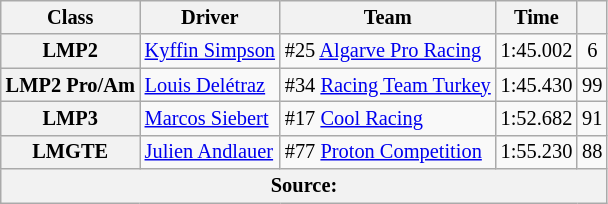<table class="wikitable" style="font-size:85%;">
<tr>
<th>Class</th>
<th>Driver</th>
<th>Team</th>
<th>Time</th>
<th></th>
</tr>
<tr>
<th>LMP2</th>
<td> <a href='#'>Kyffin Simpson</a></td>
<td> #25 <a href='#'>Algarve Pro Racing</a></td>
<td>1:45.002</td>
<td align="center">6</td>
</tr>
<tr>
<th>LMP2 Pro/Am</th>
<td> <a href='#'>Louis Delétraz</a></td>
<td> #34 <a href='#'>Racing Team Turkey</a></td>
<td>1:45.430</td>
<td align="center">99</td>
</tr>
<tr>
<th>LMP3</th>
<td> <a href='#'>Marcos Siebert</a></td>
<td> #17 <a href='#'>Cool Racing</a></td>
<td>1:52.682</td>
<td align="center">91</td>
</tr>
<tr>
<th>LMGTE</th>
<td> <a href='#'>Julien Andlauer</a></td>
<td> #77 <a href='#'>Proton Competition</a></td>
<td>1:55.230</td>
<td align="center">88</td>
</tr>
<tr>
<th colspan="5">Source:</th>
</tr>
</table>
